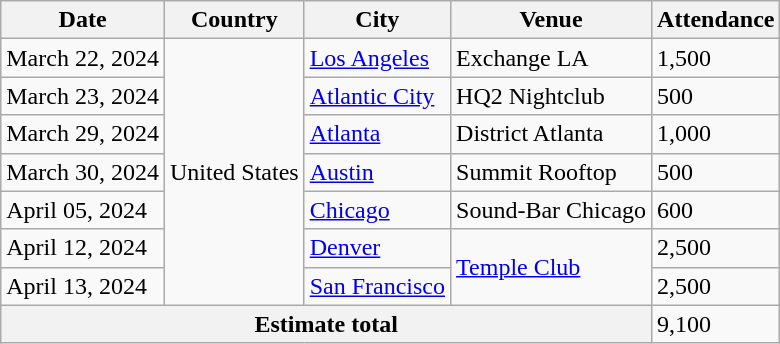<table class="wikitable">
<tr>
<th>Date</th>
<th>Country</th>
<th>City</th>
<th>Venue</th>
<th>Attendance</th>
</tr>
<tr>
<td>March 22, 2024</td>
<td rowspan="7">United States</td>
<td><a href='#'>Los Angeles</a></td>
<td>Exchange LA</td>
<td>1,500</td>
</tr>
<tr>
<td>March 23, 2024</td>
<td><a href='#'>Atlantic City</a></td>
<td>HQ2 Nightclub</td>
<td>500</td>
</tr>
<tr>
<td>March 29, 2024</td>
<td><a href='#'>Atlanta</a></td>
<td>District Atlanta</td>
<td>1,000</td>
</tr>
<tr>
<td>March 30, 2024</td>
<td><a href='#'>Austin</a></td>
<td>Summit Rooftop</td>
<td>500</td>
</tr>
<tr>
<td>April 05, 2024</td>
<td><a href='#'>Chicago</a></td>
<td>Sound-Bar Chicago</td>
<td>600</td>
</tr>
<tr>
<td>April 12, 2024</td>
<td><a href='#'>Denver</a></td>
<td rowspan="2"><a href='#'>Temple Club</a></td>
<td>2,500</td>
</tr>
<tr>
<td>April 13, 2024</td>
<td><a href='#'>San Francisco</a></td>
<td>2,500</td>
</tr>
<tr>
<th colspan="4">Estimate total</th>
<td>9,100</td>
</tr>
</table>
